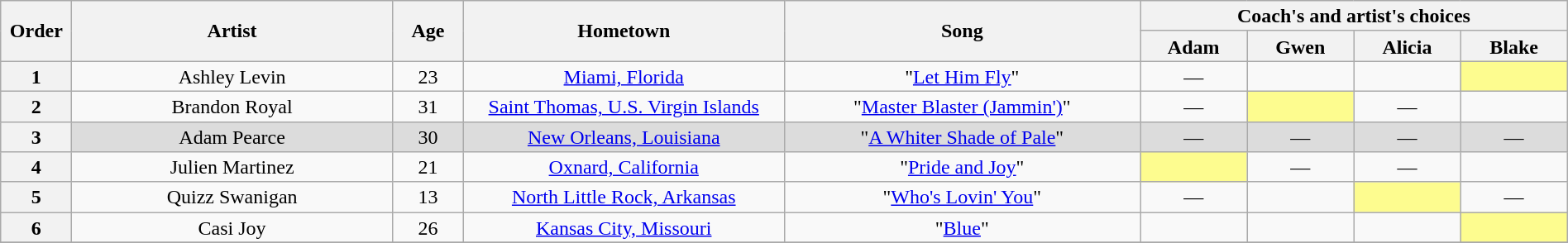<table class="wikitable" style="text-align:center; line-height:17px; width:100%;">
<tr>
<th scope="col" rowspan="2" style="width:04%;">Order</th>
<th scope="col" rowspan="2" style="width:18%;">Artist</th>
<th scope="col" rowspan="2" style="width:04%;">Age</th>
<th scope="col" rowspan="2" style="width:18%;">Hometown</th>
<th scope="col" rowspan="2" style="width:20%;">Song</th>
<th scope="col" colspan="4" style="width:24%;">Coach's and artist's choices</th>
</tr>
<tr>
<th style="width:06%;">Adam</th>
<th style="width:06%;">Gwen</th>
<th style="width:06%;">Alicia</th>
<th style="width:06%;">Blake</th>
</tr>
<tr>
<th>1</th>
<td>Ashley Levin</td>
<td>23</td>
<td><a href='#'>Miami, Florida</a></td>
<td>"<a href='#'>Let Him Fly</a>"</td>
<td>—</td>
<td><strong></strong></td>
<td><strong></strong></td>
<td style="background:#fdfc8f;"><strong></strong></td>
</tr>
<tr>
<th>2</th>
<td>Brandon Royal</td>
<td>31</td>
<td><a href='#'>Saint Thomas, U.S. Virgin Islands</a></td>
<td>"<a href='#'>Master Blaster (Jammin')</a>"</td>
<td>—</td>
<td style="background:#fdfc8f;"><strong></strong></td>
<td>—</td>
<td><strong></strong></td>
</tr>
<tr style="background:#DCDCDC;">
<th>3</th>
<td>Adam Pearce</td>
<td>30</td>
<td><a href='#'>New Orleans, Louisiana</a></td>
<td>"<a href='#'>A Whiter Shade of Pale</a>"</td>
<td>—</td>
<td>—</td>
<td>—</td>
<td>—</td>
</tr>
<tr>
<th>4</th>
<td>Julien Martinez</td>
<td>21</td>
<td><a href='#'>Oxnard, California</a></td>
<td>"<a href='#'>Pride and Joy</a>"</td>
<td style="background:#fdfc8f;"><strong></strong></td>
<td>—</td>
<td>—</td>
<td><strong></strong></td>
</tr>
<tr>
<th>5</th>
<td>Quizz Swanigan</td>
<td>13</td>
<td><a href='#'>North Little Rock, Arkansas</a></td>
<td>"<a href='#'>Who's Lovin' You</a>"</td>
<td>—</td>
<td><strong></strong></td>
<td style="background:#fdfc8f;"><strong></strong></td>
<td>—</td>
</tr>
<tr>
<th>6</th>
<td>Casi Joy</td>
<td>26</td>
<td><a href='#'>Kansas City, Missouri</a></td>
<td>"<a href='#'>Blue</a>"</td>
<td><strong></strong></td>
<td><strong></strong></td>
<td><strong></strong></td>
<td style="background:#fdfc8f;"><strong></strong></td>
</tr>
<tr>
</tr>
</table>
